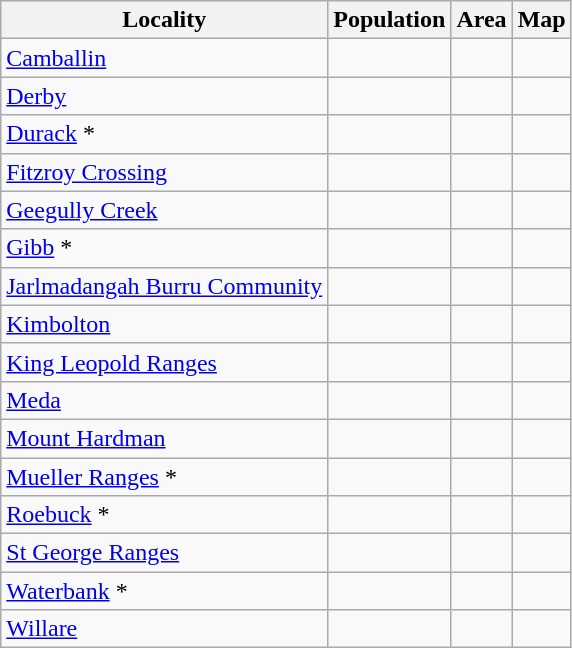<table class="wikitable sortable">
<tr>
<th>Locality</th>
<th data-sort-type=number>Population</th>
<th data-sort-type=number>Area</th>
<th>Map</th>
</tr>
<tr>
<td><a href='#'>Camballin</a></td>
<td></td>
<td></td>
<td></td>
</tr>
<tr>
<td><a href='#'>Derby</a></td>
<td></td>
<td></td>
<td></td>
</tr>
<tr>
<td><a href='#'>Durack</a> *</td>
<td></td>
<td></td>
<td></td>
</tr>
<tr>
<td><a href='#'>Fitzroy Crossing</a></td>
<td></td>
<td></td>
<td></td>
</tr>
<tr>
<td><a href='#'>Geegully Creek</a></td>
<td></td>
<td></td>
<td></td>
</tr>
<tr>
<td><a href='#'>Gibb</a> *</td>
<td></td>
<td></td>
<td></td>
</tr>
<tr>
<td><a href='#'>Jarlmadangah Burru Community</a></td>
<td></td>
<td></td>
<td></td>
</tr>
<tr>
<td><a href='#'>Kimbolton</a></td>
<td></td>
<td></td>
<td></td>
</tr>
<tr>
<td><a href='#'>King Leopold Ranges</a></td>
<td></td>
<td></td>
<td></td>
</tr>
<tr>
<td><a href='#'>Meda</a></td>
<td></td>
<td></td>
<td></td>
</tr>
<tr>
<td><a href='#'>Mount Hardman</a></td>
<td></td>
<td></td>
<td></td>
</tr>
<tr>
<td><a href='#'>Mueller Ranges</a> *</td>
<td></td>
<td></td>
<td></td>
</tr>
<tr>
<td><a href='#'>Roebuck</a> *</td>
<td></td>
<td></td>
<td></td>
</tr>
<tr>
<td><a href='#'>St George Ranges</a></td>
<td></td>
<td></td>
<td></td>
</tr>
<tr>
<td><a href='#'>Waterbank</a> *</td>
<td></td>
<td></td>
<td></td>
</tr>
<tr>
<td><a href='#'>Willare</a></td>
<td></td>
<td></td>
<td></td>
</tr>
</table>
